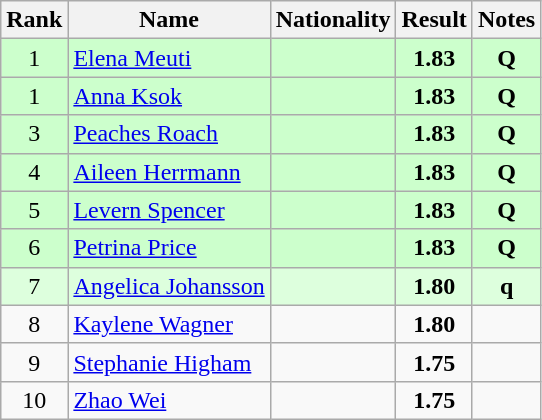<table class="wikitable sortable" style="text-align:center">
<tr>
<th>Rank</th>
<th>Name</th>
<th>Nationality</th>
<th>Result</th>
<th>Notes</th>
</tr>
<tr bgcolor=ccffcc>
<td>1</td>
<td align=left><a href='#'>Elena Meuti</a></td>
<td align=left></td>
<td><strong>1.83</strong></td>
<td><strong>Q</strong></td>
</tr>
<tr bgcolor=ccffcc>
<td>1</td>
<td align=left><a href='#'>Anna Ksok</a></td>
<td align=left></td>
<td><strong>1.83</strong></td>
<td><strong>Q</strong></td>
</tr>
<tr bgcolor=ccffcc>
<td>3</td>
<td align=left><a href='#'>Peaches Roach</a></td>
<td align=left></td>
<td><strong>1.83</strong></td>
<td><strong>Q</strong></td>
</tr>
<tr bgcolor=ccffcc>
<td>4</td>
<td align=left><a href='#'>Aileen Herrmann</a></td>
<td align=left></td>
<td><strong>1.83</strong></td>
<td><strong>Q</strong></td>
</tr>
<tr bgcolor=ccffcc>
<td>5</td>
<td align=left><a href='#'>Levern Spencer</a></td>
<td align=left></td>
<td><strong>1.83</strong></td>
<td><strong>Q</strong></td>
</tr>
<tr bgcolor=ccffcc>
<td>6</td>
<td align=left><a href='#'>Petrina Price</a></td>
<td align=left></td>
<td><strong>1.83</strong></td>
<td><strong>Q</strong></td>
</tr>
<tr bgcolor=ddffdd>
<td>7</td>
<td align=left><a href='#'>Angelica Johansson</a></td>
<td align=left></td>
<td><strong>1.80</strong></td>
<td><strong>q</strong></td>
</tr>
<tr>
<td>8</td>
<td align=left><a href='#'>Kaylene Wagner</a></td>
<td align=left></td>
<td><strong>1.80</strong></td>
<td></td>
</tr>
<tr>
<td>9</td>
<td align=left><a href='#'>Stephanie Higham</a></td>
<td align=left></td>
<td><strong>1.75</strong></td>
<td></td>
</tr>
<tr>
<td>10</td>
<td align=left><a href='#'>Zhao Wei</a></td>
<td align=left></td>
<td><strong>1.75</strong></td>
<td></td>
</tr>
</table>
